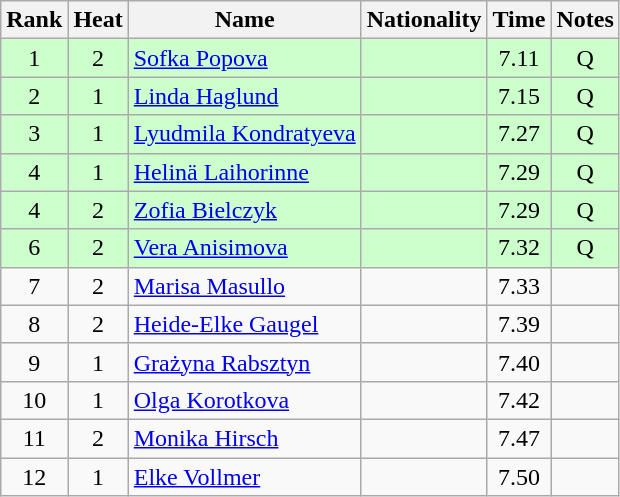<table class="wikitable sortable" style="text-align:center">
<tr>
<th>Rank</th>
<th>Heat</th>
<th>Name</th>
<th>Nationality</th>
<th>Time</th>
<th>Notes</th>
</tr>
<tr bgcolor=ccffcc>
<td>1</td>
<td>2</td>
<td align="left"><a href='#'>Sofka Popova</a></td>
<td align=left></td>
<td>7.11</td>
<td>Q</td>
</tr>
<tr bgcolor=ccffcc>
<td>2</td>
<td>1</td>
<td align="left"><a href='#'>Linda Haglund</a></td>
<td align=left></td>
<td>7.15</td>
<td>Q</td>
</tr>
<tr bgcolor=ccffcc>
<td>3</td>
<td>1</td>
<td align="left"><a href='#'>Lyudmila Kondratyeva</a></td>
<td align=left></td>
<td>7.27</td>
<td>Q</td>
</tr>
<tr bgcolor=ccffcc>
<td>4</td>
<td>1</td>
<td align="left"><a href='#'>Helinä Laihorinne</a></td>
<td align=left></td>
<td>7.29</td>
<td>Q</td>
</tr>
<tr bgcolor=ccffcc>
<td>4</td>
<td>2</td>
<td align="left"><a href='#'>Zofia Bielczyk</a></td>
<td align=left></td>
<td>7.29</td>
<td>Q</td>
</tr>
<tr bgcolor=ccffcc>
<td>6</td>
<td>2</td>
<td align="left"><a href='#'>Vera Anisimova</a></td>
<td align=left></td>
<td>7.32</td>
<td>Q</td>
</tr>
<tr>
<td>7</td>
<td>2</td>
<td align="left"><a href='#'>Marisa Masullo</a></td>
<td align=left></td>
<td>7.33</td>
<td></td>
</tr>
<tr>
<td>8</td>
<td>2</td>
<td align="left"><a href='#'>Heide-Elke Gaugel</a></td>
<td align=left></td>
<td>7.39</td>
<td></td>
</tr>
<tr>
<td>9</td>
<td>1</td>
<td align="left"><a href='#'>Grażyna Rabsztyn</a></td>
<td align=left></td>
<td>7.40</td>
<td></td>
</tr>
<tr>
<td>10</td>
<td>1</td>
<td align="left"><a href='#'>Olga Korotkova</a></td>
<td align=left></td>
<td>7.42</td>
<td></td>
</tr>
<tr>
<td>11</td>
<td>2</td>
<td align="left"><a href='#'>Monika Hirsch</a></td>
<td align=left></td>
<td>7.47</td>
<td></td>
</tr>
<tr>
<td>12</td>
<td>1</td>
<td align="left"><a href='#'>Elke Vollmer</a></td>
<td align=left></td>
<td>7.50</td>
<td></td>
</tr>
</table>
